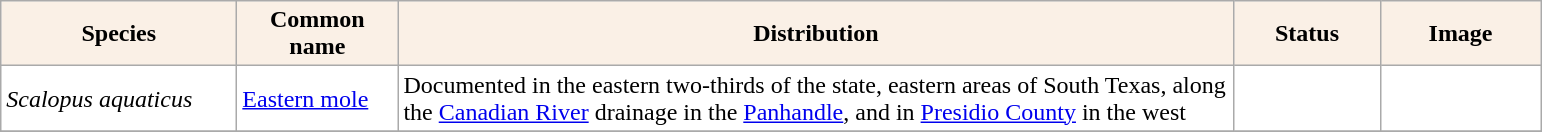<table class="sortable wikitable plainrowheaders" border="0" style="background:#ffffff" align="top" class="sortable wikitable">
<tr ->
<th scope="col" style="background-color:Linen; color:Black" width=150 px>Species</th>
<th scope="col" style="background-color:Linen; color:Black" width=100 px>Common name</th>
<th scope="col" style="background:Linen; color:Black" width=550 px>Distribution</th>
<th scope="col" style="background-color:Linen; color:Black" width=90 px>Status</th>
<th scope="col" style="background:Linen; color:Black" width=100 px>Image</th>
</tr>
<tr>
<td !scope="row" style="background:#ffffff"><em>Scalopus aquaticus</em></td>
<td><a href='#'>Eastern mole</a></td>
<td>Documented in the eastern two-thirds of the state, eastern areas of South Texas, along the <a href='#'>Canadian River</a> drainage in the <a href='#'>Panhandle</a>, and in <a href='#'>Presidio County</a> in the west</td>
<td></td>
<td></td>
</tr>
<tr>
</tr>
</table>
